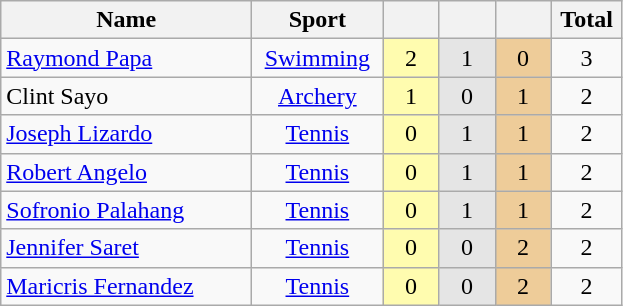<table class="wikitable" style="font-size:100%; text-align:center;">
<tr>
<th width="160">Name</th>
<th width="80">Sport</th>
<th width="30"></th>
<th width="30"></th>
<th width="30"></th>
<th width="40">Total</th>
</tr>
<tr>
<td align=left><a href='#'>Raymond Papa</a></td>
<td><a href='#'>Swimming</a></td>
<td bgcolor=#fffcaf>2</td>
<td bgcolor=#e5e5e5>1</td>
<td bgcolor=#eecc99>0</td>
<td>3</td>
</tr>
<tr>
<td align=left>Clint Sayo</td>
<td><a href='#'>Archery</a></td>
<td bgcolor=#fffcaf>1</td>
<td bgcolor=#e5e5e5>0</td>
<td bgcolor=#eecc99>1</td>
<td>2</td>
</tr>
<tr>
<td align=left><a href='#'>Joseph Lizardo</a></td>
<td><a href='#'>Tennis</a></td>
<td bgcolor=#fffcaf>0</td>
<td bgcolor=#e5e5e5>1</td>
<td bgcolor=#eecc99>1</td>
<td>2</td>
</tr>
<tr>
<td align=left><a href='#'>Robert Angelo</a></td>
<td><a href='#'>Tennis</a></td>
<td bgcolor=#fffcaf>0</td>
<td bgcolor=#e5e5e5>1</td>
<td bgcolor=#eecc99>1</td>
<td>2</td>
</tr>
<tr>
<td align=left><a href='#'>Sofronio Palahang</a></td>
<td><a href='#'>Tennis</a></td>
<td bgcolor=#fffcaf>0</td>
<td bgcolor=#e5e5e5>1</td>
<td bgcolor=#eecc99>1</td>
<td>2</td>
</tr>
<tr>
<td align=left><a href='#'>Jennifer Saret</a></td>
<td><a href='#'>Tennis</a></td>
<td bgcolor=#fffcaf>0</td>
<td bgcolor=#e5e5e5>0</td>
<td bgcolor=#eecc99>2</td>
<td>2</td>
</tr>
<tr>
<td align=left><a href='#'>Maricris Fernandez</a></td>
<td><a href='#'>Tennis</a></td>
<td bgcolor=#fffcaf>0</td>
<td bgcolor=#e5e5e5>0</td>
<td bgcolor=#eecc99>2</td>
<td>2</td>
</tr>
</table>
